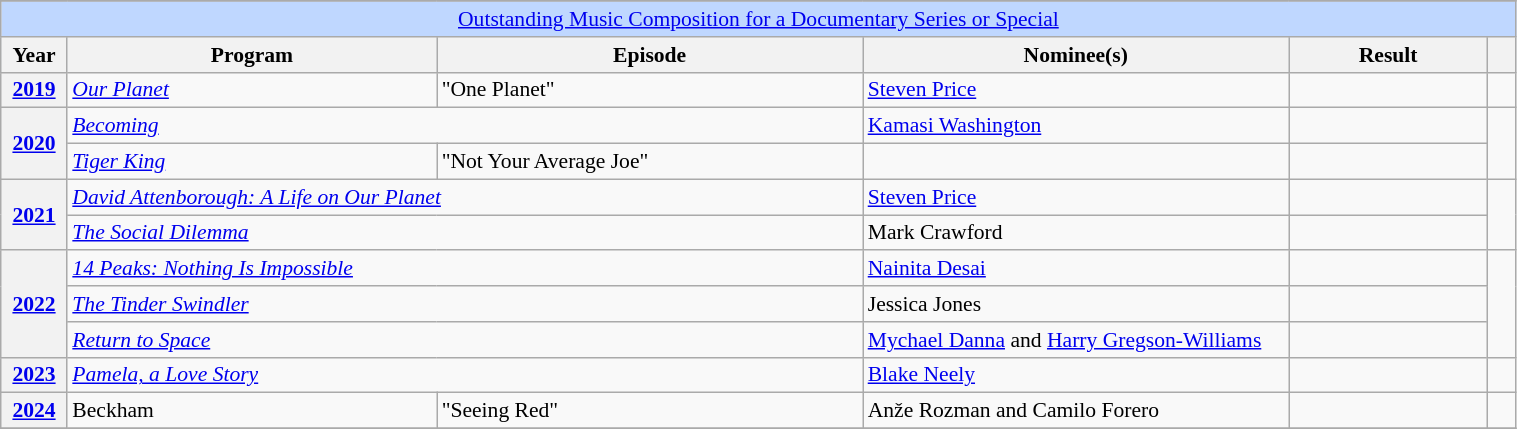<table class="wikitable plainrowheaders" style="font-size: 90%" width=80%>
<tr>
</tr>
<tr ---- bgcolor="#bfd7ff">
<td colspan=6 align=center><a href='#'>Outstanding Music Composition for a Documentary Series or Special</a></td>
</tr>
<tr ---- bgcolor="#ebf5ff">
<th scope="col" style="width:1%;">Year</th>
<th scope="col" style="width:13%;">Program</th>
<th scope="col" style="width:15%;">Episode</th>
<th scope="col" style="width:15%;">Nominee(s)</th>
<th scope="col" style="width:7%;">Result</th>
<th scope="col" style="width:1%;"></th>
</tr>
<tr>
<th scope=row><a href='#'>2019</a></th>
<td><em><a href='#'>Our Planet</a></em></td>
<td>"One Planet"</td>
<td><a href='#'>Steven Price</a></td>
<td></td>
<td></td>
</tr>
<tr>
<th rowspan="2" scope=row><a href='#'>2020</a></th>
<td colspan="2"><em><a href='#'>Becoming</a></em></td>
<td><a href='#'>Kamasi Washington</a></td>
<td></td>
<td rowspan="2"></td>
</tr>
<tr>
<td><em><a href='#'>Tiger King</a></em></td>
<td>"Not Your Average Joe"</td>
<td></td>
<td></td>
</tr>
<tr>
<th rowspan="2" scope=row><a href='#'>2021</a></th>
<td colspan="2"><em><a href='#'>David Attenborough: A Life on Our Planet</a></em></td>
<td><a href='#'>Steven Price</a></td>
<td></td>
<td rowspan="2"></td>
</tr>
<tr>
<td colspan="2"><em><a href='#'>The Social Dilemma</a></em></td>
<td>Mark Crawford</td>
<td></td>
</tr>
<tr>
<th rowspan="3" scope=row><a href='#'>2022</a></th>
<td colspan="2"><em><a href='#'>14 Peaks: Nothing Is Impossible</a></em></td>
<td><a href='#'>Nainita Desai</a></td>
<td></td>
<td rowspan="3"></td>
</tr>
<tr>
<td colspan="2"><em><a href='#'>The Tinder Swindler</a></em></td>
<td>Jessica Jones</td>
<td></td>
</tr>
<tr>
<td colspan="2"><em><a href='#'>Return to Space</a></em></td>
<td><a href='#'>Mychael Danna</a> and <a href='#'>Harry Gregson-Williams</a></td>
<td></td>
</tr>
<tr>
<th scope=row><a href='#'>2023</a></th>
<td colspan="2"><em><a href='#'>Pamela, a Love Story</a></em></td>
<td><a href='#'>Blake Neely</a></td>
<td></td>
<td></td>
</tr>
<tr>
<th scope=row><a href='#'>2024</a></th>
<td>Beckham</td>
<td>"Seeing Red"</td>
<td>Anže Rozman and Camilo Forero</td>
<td></td>
<td></td>
</tr>
<tr>
</tr>
</table>
